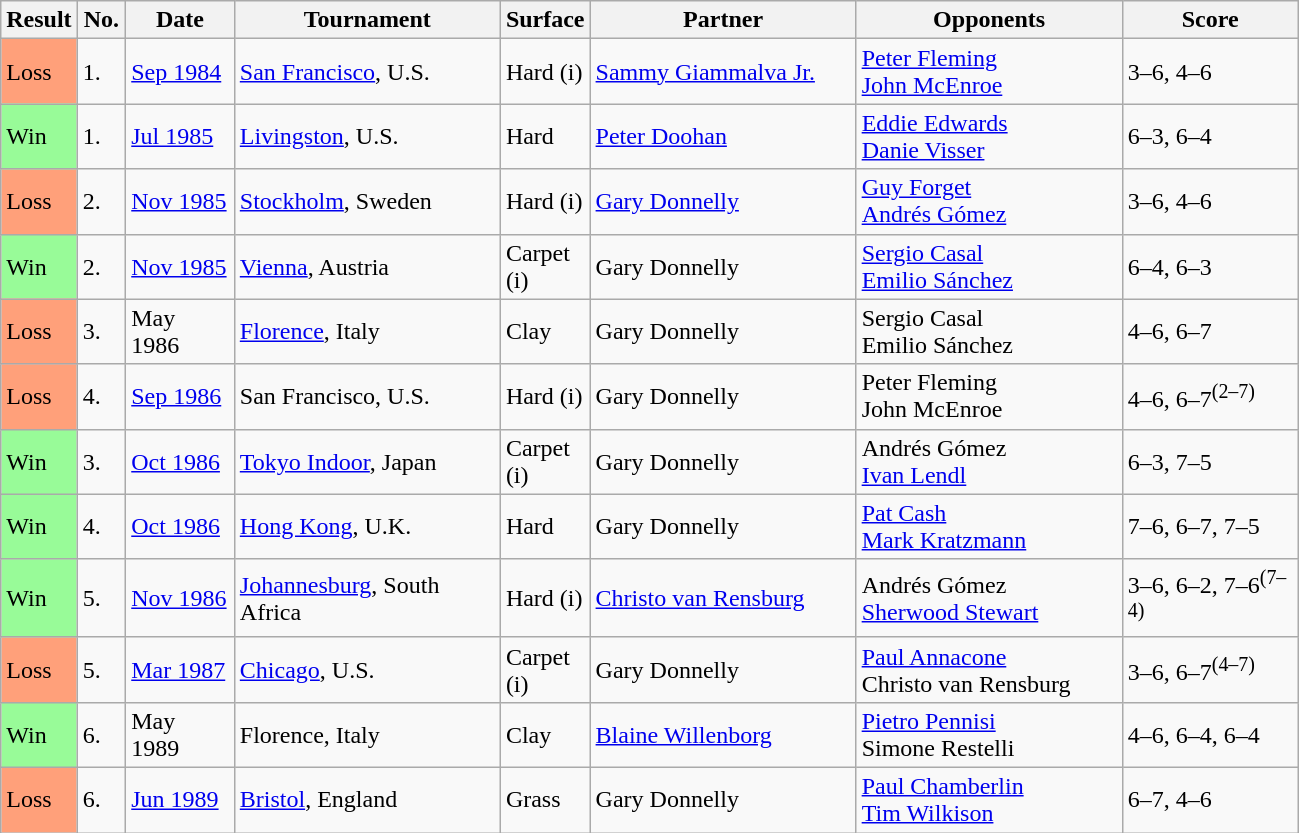<table class="sortable wikitable">
<tr>
<th style="width:40px">Result</th>
<th width=25>No.</th>
<th width=65>Date</th>
<th style="width:170px">Tournament</th>
<th style="width:50px">Surface</th>
<th style="width:170px">Partner</th>
<th style="width:170px">Opponents</th>
<th style="width:110px" class="unsortable">Score</th>
</tr>
<tr>
<td style="background:#ffa07a;">Loss</td>
<td>1.</td>
<td><a href='#'>Sep 1984</a></td>
<td><a href='#'>San Francisco</a>, U.S.</td>
<td>Hard (i)</td>
<td> <a href='#'>Sammy Giammalva Jr.</a></td>
<td> <a href='#'>Peter Fleming</a> <br>  <a href='#'>John McEnroe</a></td>
<td>3–6, 4–6</td>
</tr>
<tr>
<td style="background:#98fb98;">Win</td>
<td>1.</td>
<td><a href='#'>Jul 1985</a></td>
<td><a href='#'>Livingston</a>, U.S.</td>
<td>Hard</td>
<td> <a href='#'>Peter Doohan</a></td>
<td> <a href='#'>Eddie Edwards</a> <br>  <a href='#'>Danie Visser</a></td>
<td>6–3, 6–4</td>
</tr>
<tr>
<td style="background:#ffa07a;">Loss</td>
<td>2.</td>
<td><a href='#'>Nov 1985</a></td>
<td><a href='#'>Stockholm</a>, Sweden</td>
<td>Hard (i)</td>
<td> <a href='#'>Gary Donnelly</a></td>
<td> <a href='#'>Guy Forget</a> <br>  <a href='#'>Andrés Gómez</a></td>
<td>3–6, 4–6</td>
</tr>
<tr>
<td style="background:#98fb98;">Win</td>
<td>2.</td>
<td><a href='#'>Nov 1985</a></td>
<td><a href='#'>Vienna</a>, Austria</td>
<td>Carpet (i)</td>
<td> Gary Donnelly</td>
<td> <a href='#'>Sergio Casal</a> <br>  <a href='#'>Emilio Sánchez</a></td>
<td>6–4, 6–3</td>
</tr>
<tr>
<td style="background:#ffa07a;">Loss</td>
<td>3.</td>
<td>May 1986</td>
<td><a href='#'>Florence</a>, Italy</td>
<td>Clay</td>
<td> Gary Donnelly</td>
<td> Sergio Casal <br>  Emilio Sánchez</td>
<td>4–6, 6–7</td>
</tr>
<tr>
<td style="background:#ffa07a;">Loss</td>
<td>4.</td>
<td><a href='#'>Sep 1986</a></td>
<td>San Francisco, U.S.</td>
<td>Hard (i)</td>
<td> Gary Donnelly</td>
<td> Peter Fleming <br>  John McEnroe</td>
<td>4–6, 6–7<sup>(2–7)</sup></td>
</tr>
<tr>
<td style="background:#98fb98;">Win</td>
<td>3.</td>
<td><a href='#'>Oct 1986</a></td>
<td><a href='#'>Tokyo Indoor</a>, Japan</td>
<td>Carpet (i)</td>
<td> Gary Donnelly</td>
<td> Andrés Gómez <br>  <a href='#'>Ivan Lendl</a></td>
<td>6–3, 7–5</td>
</tr>
<tr>
<td style="background:#98fb98;">Win</td>
<td>4.</td>
<td><a href='#'>Oct 1986</a></td>
<td><a href='#'>Hong Kong</a>, U.K.</td>
<td>Hard</td>
<td> Gary Donnelly</td>
<td> <a href='#'>Pat Cash</a> <br>  <a href='#'>Mark Kratzmann</a></td>
<td>7–6, 6–7, 7–5</td>
</tr>
<tr>
<td style="background:#98fb98;">Win</td>
<td>5.</td>
<td><a href='#'>Nov 1986</a></td>
<td><a href='#'>Johannesburg</a>, South Africa</td>
<td>Hard (i)</td>
<td> <a href='#'>Christo van Rensburg</a></td>
<td> Andrés Gómez <br>  <a href='#'>Sherwood Stewart</a></td>
<td>3–6, 6–2, 7–6<sup>(7–4)</sup></td>
</tr>
<tr>
<td style="background:#ffa07a;">Loss</td>
<td>5.</td>
<td><a href='#'>Mar 1987</a></td>
<td><a href='#'>Chicago</a>, U.S.</td>
<td>Carpet (i)</td>
<td> Gary Donnelly</td>
<td> <a href='#'>Paul Annacone</a> <br>  Christo van Rensburg</td>
<td>3–6, 6–7<sup>(4–7)</sup></td>
</tr>
<tr>
<td style="background:#98fb98;">Win</td>
<td>6.</td>
<td>May 1989</td>
<td>Florence, Italy</td>
<td>Clay</td>
<td> <a href='#'>Blaine Willenborg</a></td>
<td> <a href='#'>Pietro Pennisi</a> <br>  Simone Restelli</td>
<td>4–6, 6–4, 6–4</td>
</tr>
<tr>
<td style="background:#ffa07a;">Loss</td>
<td>6.</td>
<td><a href='#'>Jun 1989</a></td>
<td><a href='#'>Bristol</a>, England</td>
<td>Grass</td>
<td> Gary Donnelly</td>
<td> <a href='#'>Paul Chamberlin</a> <br>  <a href='#'>Tim Wilkison</a></td>
<td>6–7, 4–6</td>
</tr>
</table>
